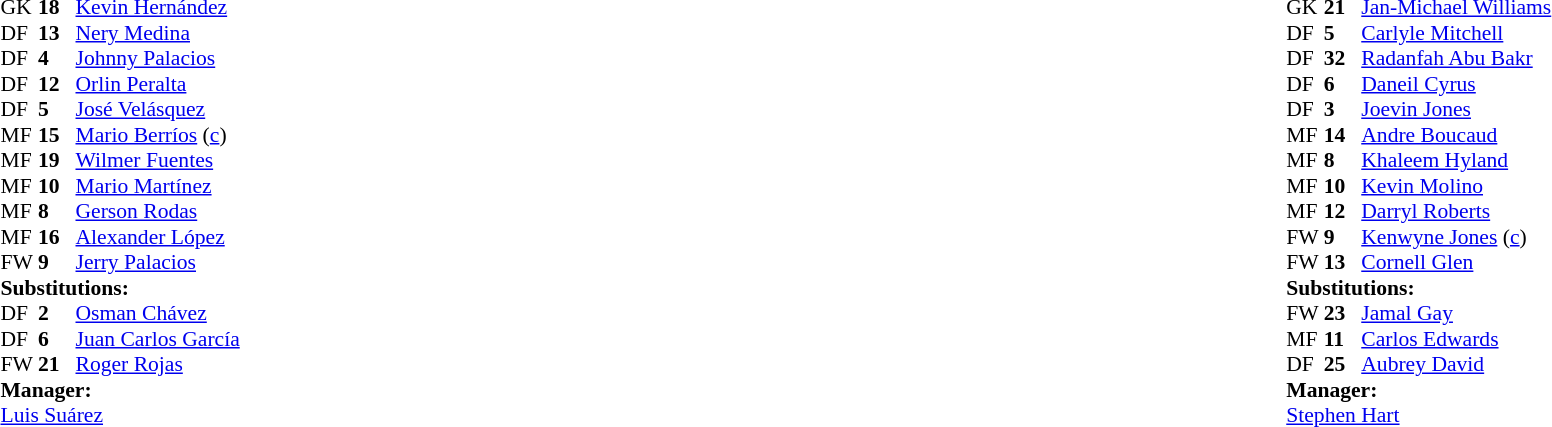<table width="100%">
<tr>
<td valign="top" width="50%"><br><table style="font-size: 90%" cellspacing="0" cellpadding="0">
<tr>
<th width="25"></th>
<th width="25"></th>
</tr>
<tr>
<td>GK</td>
<td><strong>18</strong></td>
<td><a href='#'>Kevin Hernández</a></td>
</tr>
<tr>
<td>DF</td>
<td><strong>13</strong></td>
<td><a href='#'>Nery Medina</a></td>
</tr>
<tr>
<td>DF</td>
<td><strong>4</strong></td>
<td><a href='#'>Johnny Palacios</a></td>
<td></td>
<td></td>
</tr>
<tr>
<td>DF</td>
<td><strong>12</strong></td>
<td><a href='#'>Orlin Peralta</a></td>
</tr>
<tr>
<td>DF</td>
<td><strong>5</strong></td>
<td><a href='#'>José Velásquez</a></td>
<td></td>
</tr>
<tr>
<td>MF</td>
<td><strong>15</strong></td>
<td><a href='#'>Mario Berríos</a> (<a href='#'>c</a>)</td>
</tr>
<tr>
<td>MF</td>
<td><strong>19</strong></td>
<td><a href='#'>Wilmer Fuentes</a></td>
</tr>
<tr>
<td>MF</td>
<td><strong>10</strong></td>
<td><a href='#'>Mario Martínez</a></td>
<td></td>
<td></td>
</tr>
<tr>
<td>MF</td>
<td><strong>8</strong></td>
<td><a href='#'>Gerson Rodas</a></td>
<td></td>
<td></td>
</tr>
<tr>
<td>MF</td>
<td><strong>16</strong></td>
<td><a href='#'>Alexander López</a></td>
</tr>
<tr>
<td>FW</td>
<td><strong>9</strong></td>
<td><a href='#'>Jerry Palacios</a></td>
<td></td>
</tr>
<tr>
<td colspan=3><strong>Substitutions:</strong></td>
</tr>
<tr>
<td>DF</td>
<td><strong>2</strong></td>
<td><a href='#'>Osman Chávez</a></td>
<td></td>
<td></td>
</tr>
<tr>
<td>DF</td>
<td><strong>6</strong></td>
<td><a href='#'>Juan Carlos García</a></td>
<td></td>
<td></td>
</tr>
<tr>
<td>FW</td>
<td><strong>21</strong></td>
<td><a href='#'>Roger Rojas</a></td>
<td></td>
<td></td>
</tr>
<tr>
<td colspan=3><strong>Manager:</strong></td>
</tr>
<tr>
<td colspan=3> <a href='#'>Luis Suárez</a></td>
</tr>
</table>
</td>
<td valign="top"></td>
<td valign="top" width="50%"><br><table style="font-size: 90%" cellspacing="0" cellpadding="0" align="center">
<tr>
<th width=25></th>
<th width=25></th>
</tr>
<tr>
<td>GK</td>
<td><strong>21</strong></td>
<td><a href='#'>Jan-Michael Williams</a></td>
</tr>
<tr>
<td>DF</td>
<td><strong>5</strong></td>
<td><a href='#'>Carlyle Mitchell</a></td>
</tr>
<tr>
<td>DF</td>
<td><strong>32</strong></td>
<td><a href='#'>Radanfah Abu Bakr</a></td>
</tr>
<tr>
<td>DF</td>
<td><strong>6</strong></td>
<td><a href='#'>Daneil Cyrus</a></td>
</tr>
<tr>
<td>DF</td>
<td><strong>3</strong></td>
<td><a href='#'>Joevin Jones</a></td>
<td></td>
<td></td>
</tr>
<tr>
<td>MF</td>
<td><strong>14</strong></td>
<td><a href='#'>Andre Boucaud</a></td>
</tr>
<tr>
<td>MF</td>
<td><strong>8</strong></td>
<td><a href='#'>Khaleem Hyland</a></td>
<td></td>
</tr>
<tr>
<td>MF</td>
<td><strong>10</strong></td>
<td><a href='#'>Kevin Molino</a></td>
<td></td>
</tr>
<tr>
<td>MF</td>
<td><strong>12</strong></td>
<td><a href='#'>Darryl Roberts</a></td>
<td></td>
<td></td>
</tr>
<tr>
<td>FW</td>
<td><strong>9</strong></td>
<td><a href='#'>Kenwyne Jones</a> (<a href='#'>c</a>)</td>
</tr>
<tr>
<td>FW</td>
<td><strong>13</strong></td>
<td><a href='#'>Cornell Glen</a></td>
<td></td>
<td></td>
</tr>
<tr>
<td colspan=3><strong>Substitutions:</strong></td>
</tr>
<tr>
<td>FW</td>
<td><strong>23</strong></td>
<td><a href='#'>Jamal Gay</a></td>
<td></td>
<td></td>
</tr>
<tr>
<td>MF</td>
<td><strong>11</strong></td>
<td><a href='#'>Carlos Edwards</a></td>
<td></td>
<td></td>
</tr>
<tr>
<td>DF</td>
<td><strong>25</strong></td>
<td><a href='#'>Aubrey David</a></td>
<td></td>
<td></td>
</tr>
<tr>
<td colspan=3><strong>Manager:</strong></td>
</tr>
<tr>
<td colspan=3><a href='#'>Stephen Hart</a></td>
</tr>
</table>
</td>
</tr>
</table>
